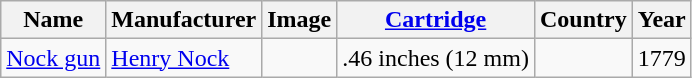<table class="wikitable">
<tr>
<th>Name</th>
<th>Manufacturer</th>
<th>Image</th>
<th><a href='#'>Cartridge</a></th>
<th>Country</th>
<th>Year</th>
</tr>
<tr>
<td><a href='#'>Nock gun</a></td>
<td><a href='#'>Henry Nock</a></td>
<td></td>
<td>.46 inches (12 mm)</td>
<td></td>
<td>1779</td>
</tr>
</table>
